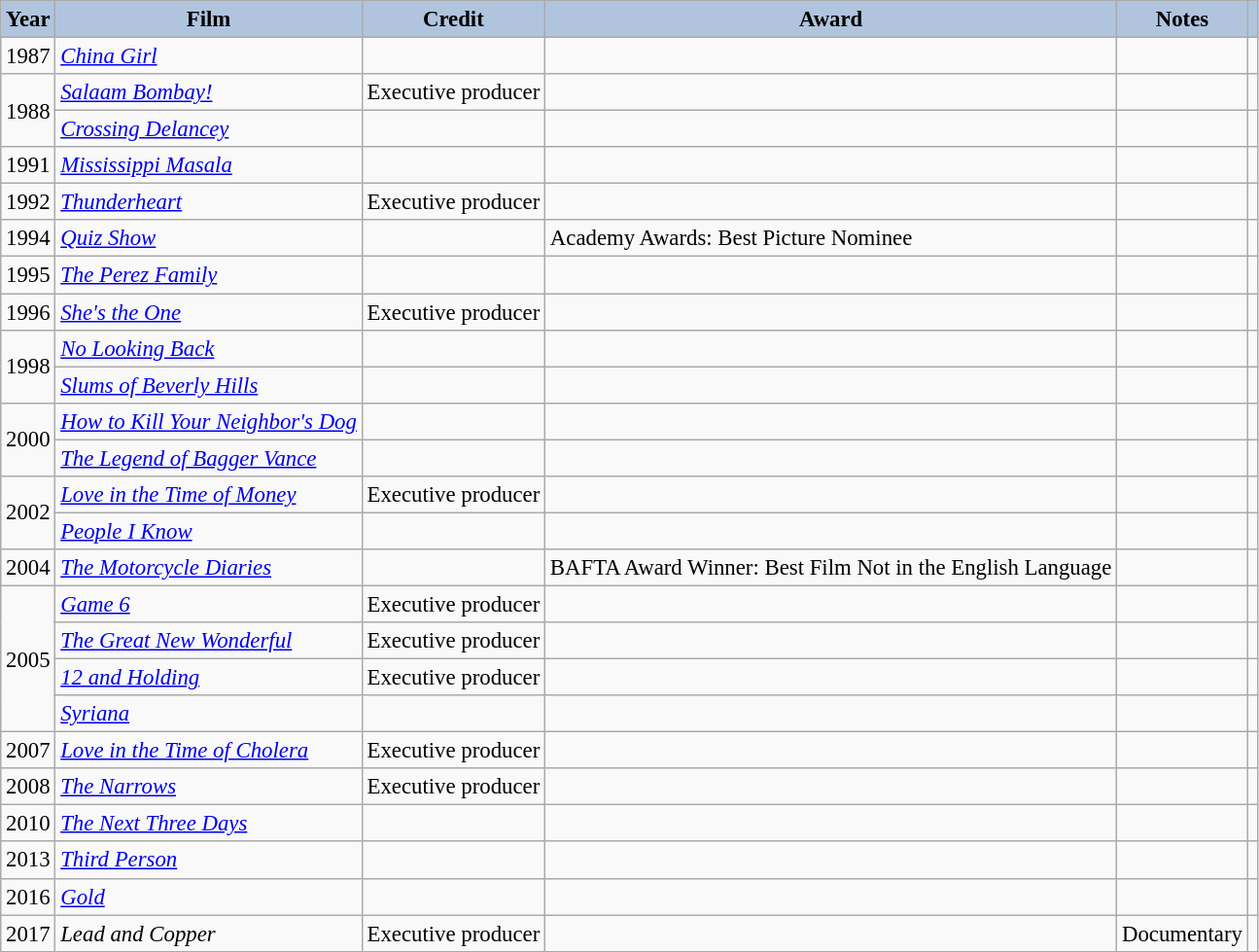<table class="wikitable" style="font-size:95%;">
<tr>
<th style="background:#B0C4DE;">Year</th>
<th style="background:#B0C4DE;">Film</th>
<th style="background:#B0C4DE;">Credit</th>
<th style="background:#B0C4DE;">Award</th>
<th style="background:#B0C4DE;">Notes</th>
<th style="background:#B0C4DE;"></th>
</tr>
<tr>
<td>1987</td>
<td><em><a href='#'>China Girl</a></em></td>
<td></td>
<td></td>
<td></td>
<td style="text-align:center;"></td>
</tr>
<tr>
<td rowspan=2>1988</td>
<td><em><a href='#'>Salaam Bombay!</a></em></td>
<td>Executive producer</td>
<td></td>
<td></td>
<td style="text-align:center;"></td>
</tr>
<tr>
<td><em><a href='#'>Crossing Delancey</a></em></td>
<td></td>
<td></td>
<td></td>
<td style="text-align:center;"></td>
</tr>
<tr>
<td>1991</td>
<td><em><a href='#'>Mississippi Masala</a></em></td>
<td></td>
<td></td>
<td></td>
<td style="text-align:center;"></td>
</tr>
<tr>
<td>1992</td>
<td><em><a href='#'>Thunderheart</a></em></td>
<td>Executive producer</td>
<td></td>
<td></td>
<td style="text-align:center;"></td>
</tr>
<tr>
<td>1994</td>
<td><em><a href='#'>Quiz Show</a></em></td>
<td></td>
<td>Academy Awards: Best Picture Nominee</td>
<td></td>
<td style="text-align:center;"></td>
</tr>
<tr>
<td>1995</td>
<td><em><a href='#'>The Perez Family</a></em></td>
<td></td>
<td></td>
<td></td>
<td style="text-align:center;"></td>
</tr>
<tr>
<td>1996</td>
<td><em><a href='#'>She's the One</a></em></td>
<td>Executive producer</td>
<td></td>
<td></td>
<td style="text-align:center;"></td>
</tr>
<tr>
<td rowspan=2>1998</td>
<td><em><a href='#'>No Looking Back</a></em></td>
<td></td>
<td></td>
<td></td>
<td style="text-align:center;"></td>
</tr>
<tr>
<td><em><a href='#'>Slums of Beverly Hills</a></em></td>
<td></td>
<td></td>
<td></td>
<td style="text-align:center;"></td>
</tr>
<tr>
<td rowspan=2>2000</td>
<td><em><a href='#'>How to Kill Your Neighbor's Dog</a></em></td>
<td></td>
<td></td>
<td></td>
<td style="text-align:center;"></td>
</tr>
<tr>
<td><em><a href='#'>The Legend of Bagger Vance</a></em></td>
<td></td>
<td></td>
<td></td>
<td style="text-align:center;"></td>
</tr>
<tr>
<td rowspan=2>2002</td>
<td><em><a href='#'>Love in the Time of Money</a></em></td>
<td>Executive producer</td>
<td></td>
<td></td>
<td style="text-align:center;"></td>
</tr>
<tr>
<td><em><a href='#'>People I Know</a></em></td>
<td></td>
<td></td>
<td></td>
<td style="text-align:center;"></td>
</tr>
<tr>
<td>2004</td>
<td><em><a href='#'>The Motorcycle Diaries</a></em></td>
<td></td>
<td>BAFTA Award Winner: Best Film Not in the English Language</td>
<td></td>
<td style="text-align:center;"></td>
</tr>
<tr>
<td rowspan=4>2005</td>
<td><em><a href='#'>Game 6</a></em></td>
<td>Executive producer</td>
<td></td>
<td></td>
<td style="text-align:center;"></td>
</tr>
<tr>
<td><em><a href='#'>The Great New Wonderful</a></em></td>
<td>Executive producer</td>
<td></td>
<td></td>
<td style="text-align:center;"></td>
</tr>
<tr>
<td><em><a href='#'>12 and Holding</a></em></td>
<td>Executive producer</td>
<td></td>
<td></td>
<td style="text-align:center;"></td>
</tr>
<tr>
<td><em><a href='#'>Syriana</a></em></td>
<td></td>
<td></td>
<td></td>
<td style="text-align:center;"></td>
</tr>
<tr>
<td>2007</td>
<td><em><a href='#'>Love in the Time of Cholera</a></em></td>
<td>Executive producer</td>
<td></td>
<td></td>
<td style="text-align:center;"></td>
</tr>
<tr>
<td>2008</td>
<td><em><a href='#'>The Narrows</a></em></td>
<td>Executive producer</td>
<td></td>
<td></td>
<td style="text-align:center;"></td>
</tr>
<tr>
<td>2010</td>
<td><em><a href='#'>The Next Three Days</a></em></td>
<td></td>
<td></td>
<td></td>
<td style="text-align:center;"></td>
</tr>
<tr>
<td>2013</td>
<td><em><a href='#'>Third Person</a></em></td>
<td></td>
<td></td>
<td></td>
<td style="text-align:center;"></td>
</tr>
<tr>
<td>2016</td>
<td><em><a href='#'>Gold</a></em></td>
<td></td>
<td></td>
<td></td>
<td></td>
</tr>
<tr>
<td>2017</td>
<td><em>Lead and Copper</em></td>
<td>Executive producer</td>
<td></td>
<td>Documentary</td>
<td style="text-align:center;"></td>
</tr>
</table>
